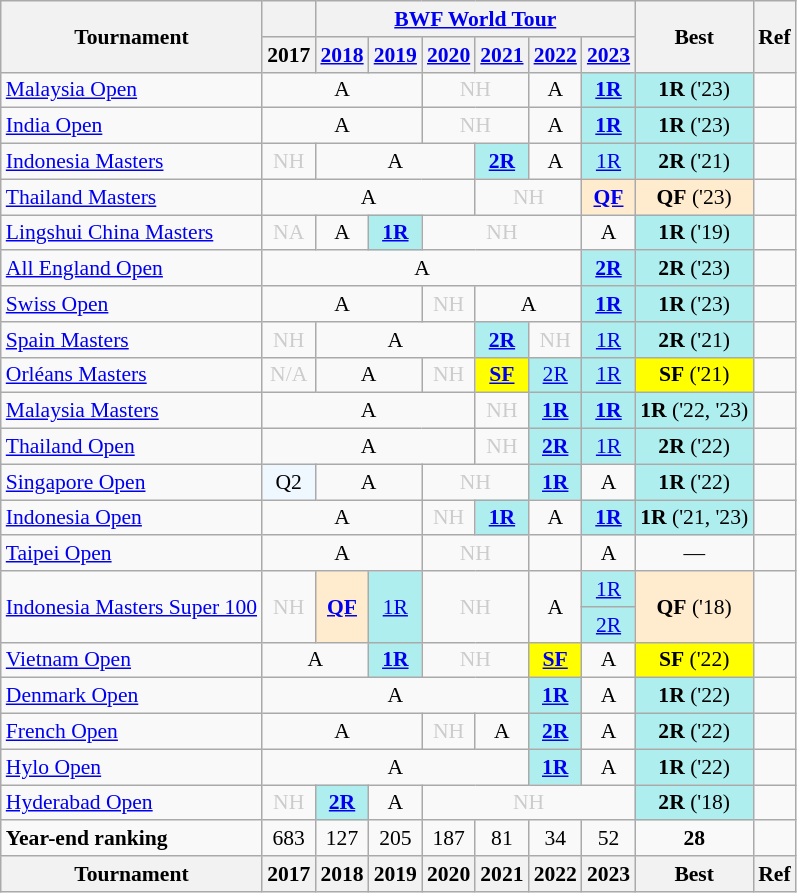<table style='font-size: 90%; text-align:center;' class='wikitable'>
<tr>
<th rowspan="2">Tournament</th>
<th colspan="1"></th>
<th colspan="6"><a href='#'>BWF World Tour</a></th>
<th rowspan="2">Best</th>
<th rowspan="2">Ref</th>
</tr>
<tr>
<th>2017</th>
<th><a href='#'>2018</a></th>
<th><a href='#'>2019</a></th>
<th><a href='#'>2020</a></th>
<th><a href='#'>2021</a></th>
<th><a href='#'>2022</a></th>
<th><a href='#'>2023</a></th>
</tr>
<tr>
<td align=left><a href='#'>Malaysia Open</a></td>
<td colspan="3">A</td>
<td colspan="2" style=color:#ccc>NH</td>
<td>A</td>
<td bgcolor=AFEEEE><strong><a href='#'>1R</a></strong></td>
<td bgcolor=AFEEEE><strong>1R</strong> ('23)</td>
<td></td>
</tr>
<tr>
<td align=left><a href='#'>India Open</a></td>
<td colspan="3">A</td>
<td colspan="2" style=color:#ccc>NH</td>
<td>A</td>
<td bgcolor=AFEEEE><strong><a href='#'>1R</a></strong></td>
<td bgcolor=AFEEEE><strong>1R</strong> ('23)</td>
<td></td>
</tr>
<tr>
<td align=left><a href='#'>Indonesia Masters</a></td>
<td style=color:#ccc>NH</td>
<td colspan="3">A</td>
<td bgcolor=AFEEEE><strong><a href='#'>2R</a></strong></td>
<td>A</td>
<td bgcolor=AFEEEE><a href='#'>1R</a></td>
<td bgcolor=AFEEEE><strong>2R</strong> ('21)</td>
<td></td>
</tr>
<tr>
<td align=left><a href='#'>Thailand Masters</a></td>
<td colspan="4">A</td>
<td colspan="2" style=color:#ccc>NH</td>
<td bgcolor=FFEBCD><strong><a href='#'>QF</a></strong></td>
<td bgcolor=FFEBCD><strong>QF</strong> ('23)</td>
<td></td>
</tr>
<tr>
<td align=left><a href='#'>Lingshui China Masters</a></td>
<td style=color:#ccc>NA</td>
<td>A</td>
<td bgcolor=AFEEEE><strong><a href='#'>1R</a></strong></td>
<td colspan="3" style=color:#ccc>NH</td>
<td>A</td>
<td bgcolor=AFEEEE><strong>1R</strong> ('19)</td>
<td></td>
</tr>
<tr>
<td align=left><a href='#'>All England Open</a></td>
<td colspan="6">A</td>
<td bgcolor=AFEEEE><strong><a href='#'>2R</a></strong></td>
<td bgcolor=AFEEEE><strong>2R</strong> ('23)</td>
<td></td>
</tr>
<tr>
<td align=left><a href='#'>Swiss Open</a></td>
<td colspan="3">A</td>
<td style=color:#ccc>NH</td>
<td colspan="2">A</td>
<td bgcolor=AFEEEE><strong><a href='#'>1R</a></strong></td>
<td bgcolor=AFEEEE><strong>1R</strong> ('23)</td>
<td></td>
</tr>
<tr>
<td align=left><a href='#'>Spain Masters</a></td>
<td style=color:#ccc>NH</td>
<td colspan="3">A</td>
<td bgcolor=AFEEEE><strong><a href='#'>2R</a></strong></td>
<td style=color:#ccc>NH</td>
<td bgcolor=AFEEEE><a href='#'>1R</a></td>
<td bgcolor=AFEEEE><strong>2R</strong> ('21)</td>
<td></td>
</tr>
<tr>
<td align=left><a href='#'>Orléans Masters</a></td>
<td style=color:#ccc>N/A</td>
<td colspan="2">A</td>
<td style=color:#ccc>NH</td>
<td bgcolor=FFFF00><strong><a href='#'>SF</a></strong></td>
<td bgcolor=AFEEEE><a href='#'>2R</a></td>
<td bgcolor=AFEEEE><a href='#'>1R</a></td>
<td bgcolor=FFFF00><strong>SF</strong> ('21)</td>
<td></td>
</tr>
<tr>
<td align=left><a href='#'>Malaysia Masters</a></td>
<td colspan="4">A</td>
<td style=color:#ccc>NH</td>
<td bgcolor=AFEEEE><strong><a href='#'>1R</a></strong></td>
<td bgcolor=AFEEEE><strong><a href='#'>1R</a></strong></td>
<td bgcolor=AFEEEE><strong>1R</strong> ('22, '23)</td>
<td></td>
</tr>
<tr>
<td align=left><a href='#'>Thailand Open</a></td>
<td colspan="4">A</td>
<td style=color:#ccc>NH</td>
<td bgcolor=AFEEEE><strong><a href='#'>2R</a></strong></td>
<td bgcolor=AFEEEE><a href='#'>1R</a></td>
<td bgcolor=AFEEEE><strong>2R</strong> ('22)</td>
<td></td>
</tr>
<tr>
<td align=left><a href='#'>Singapore Open</a></td>
<td 2017; bgcolor=F0F8FF>Q2</td>
<td colspan="2">A</td>
<td colspan="2" style=color:#ccc>NH</td>
<td bgcolor=AFEEEE><strong><a href='#'>1R</a></strong></td>
<td>A</td>
<td bgcolor=AFEEEE><strong>1R</strong> ('22)</td>
<td></td>
</tr>
<tr>
<td align=left><a href='#'>Indonesia Open</a></td>
<td colspan="3">A</td>
<td style=color:#ccc>NH</td>
<td bgcolor=AFEEEE><strong><a href='#'>1R</a></strong></td>
<td>A</td>
<td bgcolor=AFEEEE><strong><a href='#'>1R</a></strong></td>
<td bgcolor=AFEEEE><strong>1R</strong> ('21, '23)</td>
<td></td>
</tr>
<tr>
<td align=left><a href='#'>Taipei Open</a></td>
<td colspan="3">A</td>
<td colspan="2" style=color:#ccc>NH</td>
<td><a href='#'></a></td>
<td>A</td>
<td>—</td>
<td></td>
</tr>
<tr>
<td rowspan="2" align=left><a href='#'>Indonesia Masters Super 100</a></td>
<td rowspan="2" style=color:#ccc>NH</td>
<td rowspan="2" bgcolor=FFEBCD><strong><a href='#'>QF</a></strong></td>
<td rowspan="2" bgcolor=AFEEEE><a href='#'>1R</a></td>
<td rowspan="2" colspan="2" style=color:#ccc>NH</td>
<td rowspan="2">A</td>
<td bgcolor=AFEEEE><a href='#'>1R</a></td>
<td rowspan="2" bgcolor=FFEBCD><strong>QF</strong> ('18)</td>
<td rowspan="2"></td>
</tr>
<tr>
<td bgcolor=AFEEEE><a href='#'>2R</a></td>
</tr>
<tr>
<td align=left><a href='#'>Vietnam Open</a></td>
<td colspan="2">A</td>
<td bgcolor=AFEEEE><strong><a href='#'>1R</a></strong></td>
<td colspan="2" style=color:#ccc>NH</td>
<td bgcolor=FFFF00><strong><a href='#'>SF</a></strong></td>
<td>A</td>
<td bgcolor=FFFF00><strong>SF</strong> ('22)</td>
<td></td>
</tr>
<tr>
<td align=left><a href='#'>Denmark Open</a></td>
<td colspan="5">A</td>
<td bgcolor=AFEEEE><strong><a href='#'>1R</a></strong></td>
<td>A</td>
<td bgcolor=AFEEEE><strong>1R</strong> ('22)</td>
<td></td>
</tr>
<tr>
<td align=left><a href='#'>French Open</a></td>
<td colspan="3">A</td>
<td style=color:#ccc>NH</td>
<td>A</td>
<td bgcolor=AFEEEE><strong><a href='#'>2R</a></strong></td>
<td>A</td>
<td bgcolor=AFEEEE><strong>2R</strong> ('22)</td>
<td></td>
</tr>
<tr>
<td align=left><a href='#'>Hylo Open</a></td>
<td colspan="5">A</td>
<td bgcolor=AFEEEE><strong><a href='#'>1R</a></strong></td>
<td>A</td>
<td bgcolor=AFEEEE><strong>1R</strong> ('22)</td>
<td></td>
</tr>
<tr>
<td align=left><a href='#'>Hyderabad Open</a></td>
<td style=color:#ccc>NH</td>
<td bgcolor=AFEEEE><strong><a href='#'>2R</a></strong></td>
<td>A</td>
<td colspan="4" style=color:#ccc>NH</td>
<td bgcolor=AFEEEE><strong>2R</strong> ('18)</td>
<td></td>
</tr>
<tr>
<td align=left><strong>Year-end ranking</strong></td>
<td>683</td>
<td>127</td>
<td>205</td>
<td>187</td>
<td>81</td>
<td>34</td>
<td>52</td>
<td><strong>28</strong></td>
<td></td>
</tr>
<tr>
<th>Tournament</th>
<th>2017</th>
<th>2018</th>
<th>2019</th>
<th>2020</th>
<th>2021</th>
<th>2022</th>
<th>2023</th>
<th>Best</th>
<th>Ref</th>
</tr>
</table>
